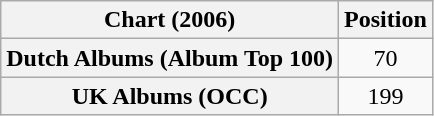<table class="wikitable sortable plainrowheaders" style="text-align:center">
<tr>
<th scope="col">Chart (2006)</th>
<th scope="col">Position</th>
</tr>
<tr>
<th scope="row">Dutch Albums (Album Top 100)</th>
<td>70</td>
</tr>
<tr>
<th scope="row">UK Albums (OCC)</th>
<td>199</td>
</tr>
</table>
